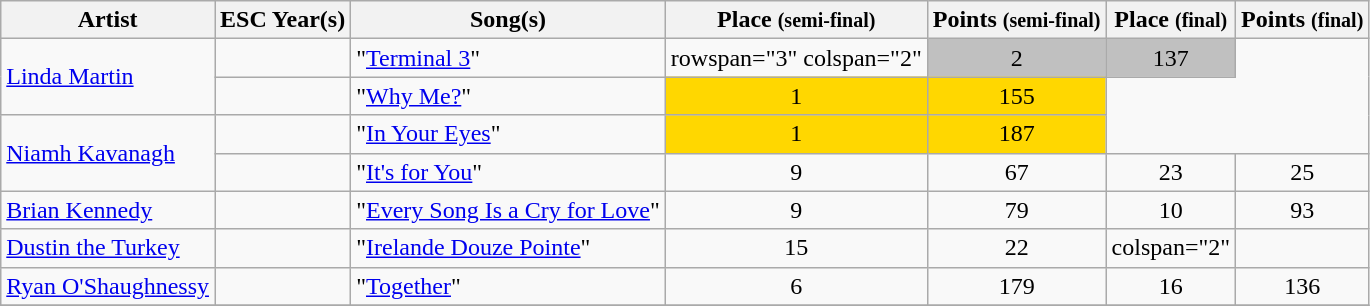<table class="wikitable">
<tr>
<th>Artist</th>
<th>ESC Year(s)</th>
<th>Song(s)</th>
<th>Place <small>(semi-final)</small></th>
<th>Points <small>(semi-final)</small></th>
<th>Place <small>(final)</small></th>
<th>Points <small>(final)</small></th>
</tr>
<tr>
<td rowspan="2"><a href='#'>Linda Martin</a></td>
<td align=center></td>
<td>"<a href='#'>Terminal 3</a>"</td>
<td>rowspan="3" colspan="2" </td>
<td bgcolor="silver" align=center>2</td>
<td bgcolor="silver" align=center>137</td>
</tr>
<tr>
<td align=center></td>
<td>"<a href='#'>Why Me?</a>"</td>
<td bgcolor="gold" align=center>1</td>
<td bgcolor="gold" align=center>155</td>
</tr>
<tr>
<td rowspan="2"><a href='#'>Niamh Kavanagh</a></td>
<td align=center></td>
<td>"<a href='#'>In Your Eyes</a>"</td>
<td bgcolor="gold" align=center>1</td>
<td bgcolor="gold" align=center>187</td>
</tr>
<tr>
<td align=center></td>
<td>"<a href='#'>It's for You</a>"</td>
<td align=center>9</td>
<td align=center>67</td>
<td align=center>23</td>
<td align=center>25</td>
</tr>
<tr>
<td><a href='#'>Brian Kennedy</a></td>
<td align=center></td>
<td>"<a href='#'>Every Song Is a Cry for Love</a>"</td>
<td align=center>9</td>
<td align=center>79</td>
<td align=center>10</td>
<td align=center>93</td>
</tr>
<tr>
<td><a href='#'>Dustin the Turkey</a></td>
<td align=center></td>
<td>"<a href='#'>Irelande Douze Pointe</a>"</td>
<td align=center>15</td>
<td align=center>22</td>
<td>colspan="2" </td>
</tr>
<tr>
<td><a href='#'>Ryan O'Shaughnessy</a></td>
<td align=center></td>
<td>"<a href='#'>Together</a>"</td>
<td align=center>6</td>
<td align=center>179</td>
<td align=center>16</td>
<td align=center>136</td>
</tr>
<tr>
</tr>
</table>
